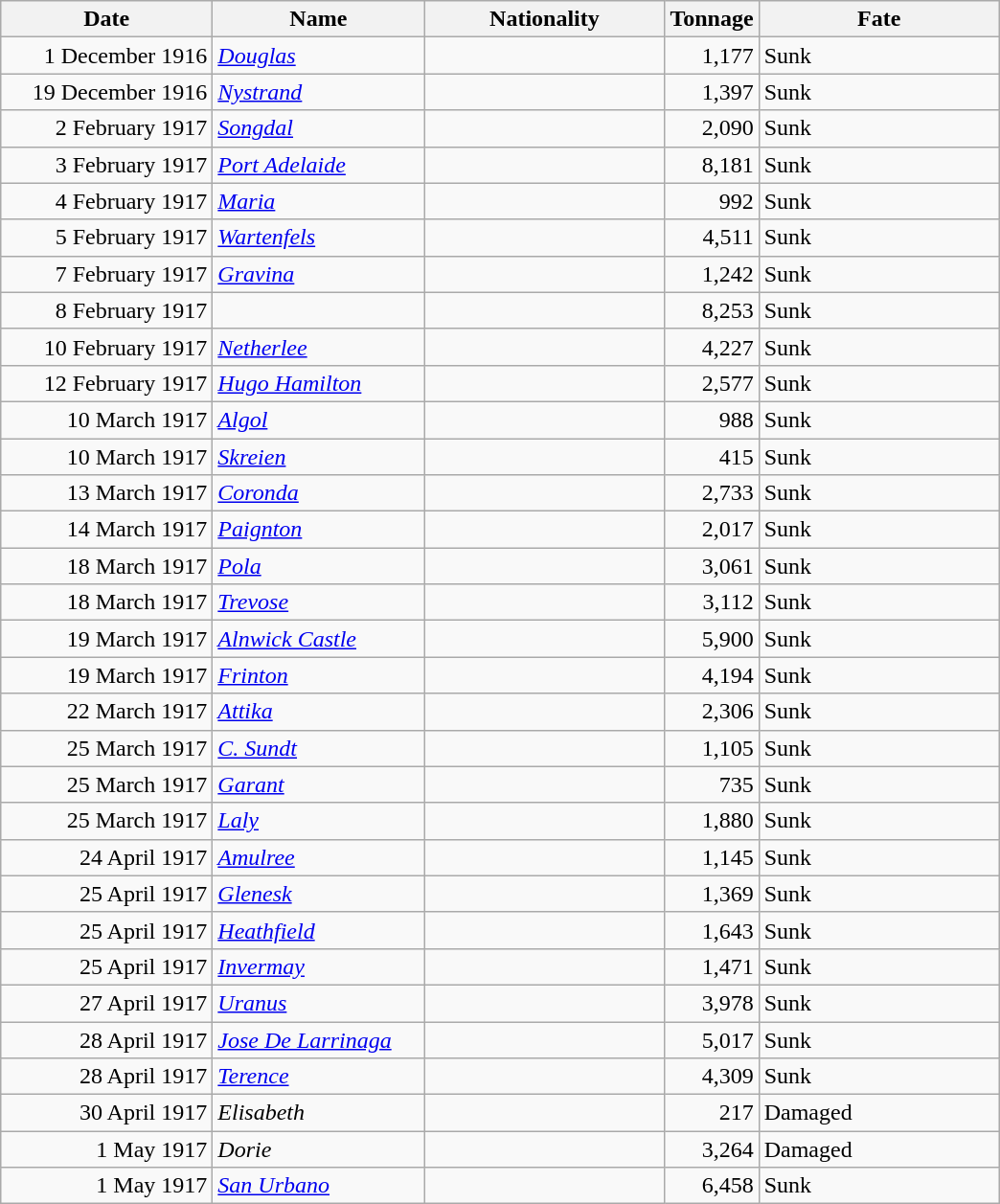<table class="wikitable sortable">
<tr>
<th width="140px">Date</th>
<th width="140px">Name</th>
<th width="160px">Nationality</th>
<th width="25px">Tonnage</th>
<th width="160px">Fate</th>
</tr>
<tr>
<td align="right">1 December 1916</td>
<td align="left"><a href='#'><em>Douglas</em></a></td>
<td align="left"></td>
<td align="right">1,177</td>
<td align="left">Sunk</td>
</tr>
<tr>
<td align="right">19 December 1916</td>
<td align="left"><a href='#'><em>Nystrand</em></a></td>
<td align="left"></td>
<td align="right">1,397</td>
<td align="left">Sunk</td>
</tr>
<tr>
<td align="right">2 February 1917</td>
<td align="left"><a href='#'><em>Songdal</em></a></td>
<td align="left"></td>
<td align="right">2,090</td>
<td align="left">Sunk</td>
</tr>
<tr>
<td align="right">3 February 1917</td>
<td align="left"><a href='#'><em>Port Adelaide</em></a></td>
<td align="left"></td>
<td align="right">8,181</td>
<td align="left">Sunk</td>
</tr>
<tr>
<td align="right">4 February 1917</td>
<td align="left"><a href='#'><em>Maria</em></a></td>
<td align="left"></td>
<td align="right">992</td>
<td align="left">Sunk</td>
</tr>
<tr>
<td align="right">5 February 1917</td>
<td align="left"><a href='#'><em>Wartenfels</em></a></td>
<td align="left"></td>
<td align="right">4,511</td>
<td align="left">Sunk</td>
</tr>
<tr>
<td align="right">7 February 1917</td>
<td align="left"><a href='#'><em>Gravina</em></a></td>
<td align="left"></td>
<td align="right">1,242</td>
<td align="left">Sunk</td>
</tr>
<tr>
<td align="right">8 February 1917</td>
<td align="left"></td>
<td align="left"></td>
<td align="right">8,253</td>
<td align="left">Sunk</td>
</tr>
<tr>
<td align="right">10 February 1917</td>
<td align="left"><a href='#'><em>Netherlee</em></a></td>
<td align="left"></td>
<td align="right">4,227</td>
<td align="left">Sunk</td>
</tr>
<tr>
<td align="right">12 February 1917</td>
<td align="left"><a href='#'><em>Hugo Hamilton</em></a></td>
<td align="left"></td>
<td align="right">2,577</td>
<td align="left">Sunk</td>
</tr>
<tr>
<td align="right">10 March 1917</td>
<td align="left"><a href='#'><em>Algol</em></a></td>
<td align="left"></td>
<td align="right">988</td>
<td align="left">Sunk</td>
</tr>
<tr>
<td align="right">10 March 1917</td>
<td align="left"><a href='#'><em>Skreien</em></a></td>
<td align="left"></td>
<td align="right">415</td>
<td align="left">Sunk</td>
</tr>
<tr>
<td align="right">13 March 1917</td>
<td align="left"><a href='#'><em>Coronda</em></a></td>
<td align="left"></td>
<td align="right">2,733</td>
<td align="left">Sunk</td>
</tr>
<tr>
<td align="right">14 March 1917</td>
<td align="left"><a href='#'><em>Paignton</em></a></td>
<td align="left"></td>
<td align="right">2,017</td>
<td align="left">Sunk</td>
</tr>
<tr>
<td align="right">18 March 1917</td>
<td align="left"><a href='#'><em>Pola</em></a></td>
<td align="left"></td>
<td align="right">3,061</td>
<td align="left">Sunk</td>
</tr>
<tr>
<td align="right">18 March 1917</td>
<td align="left"><a href='#'><em>Trevose</em></a></td>
<td align="left"></td>
<td align="right">3,112</td>
<td align="left">Sunk</td>
</tr>
<tr>
<td align="right">19 March 1917</td>
<td align="left"><a href='#'><em>Alnwick Castle</em></a></td>
<td align="left"></td>
<td align="right">5,900</td>
<td align="left">Sunk</td>
</tr>
<tr>
<td align="right">19 March 1917</td>
<td align="left"><a href='#'><em>Frinton</em></a></td>
<td align="left"></td>
<td align="right">4,194</td>
<td align="left">Sunk</td>
</tr>
<tr>
<td align="right">22 March 1917</td>
<td align="left"><a href='#'><em>Attika</em></a></td>
<td align="left"></td>
<td align="right">2,306</td>
<td align="left">Sunk</td>
</tr>
<tr>
<td align="right">25 March 1917</td>
<td align="left"><a href='#'><em>C. Sundt</em></a></td>
<td align="left"></td>
<td align="right">1,105</td>
<td align="left">Sunk</td>
</tr>
<tr>
<td align="right">25 March 1917</td>
<td align="left"><a href='#'><em>Garant</em></a></td>
<td align="left"></td>
<td align="right">735</td>
<td align="left">Sunk</td>
</tr>
<tr>
<td align="right">25 March 1917</td>
<td align="left"><a href='#'><em>Laly</em></a></td>
<td align="left"></td>
<td align="right">1,880</td>
<td align="left">Sunk</td>
</tr>
<tr>
<td align="right">24 April 1917</td>
<td align="left"><a href='#'><em>Amulree</em></a></td>
<td align="left"></td>
<td align="right">1,145</td>
<td align="left">Sunk</td>
</tr>
<tr>
<td align="right">25 April 1917</td>
<td align="left"><a href='#'><em>Glenesk</em></a></td>
<td align="left"></td>
<td align="right">1,369</td>
<td align="left">Sunk</td>
</tr>
<tr>
<td align="right">25 April 1917</td>
<td align="left"><a href='#'><em>Heathfield</em></a></td>
<td align="left"></td>
<td align="right">1,643</td>
<td align="left">Sunk</td>
</tr>
<tr>
<td align="right">25 April 1917</td>
<td align="left"><a href='#'><em>Invermay</em></a></td>
<td align="left"></td>
<td align="right">1,471</td>
<td align="left">Sunk</td>
</tr>
<tr>
<td align="right">27 April 1917</td>
<td align="left"><a href='#'><em>Uranus</em></a></td>
<td align="left"></td>
<td align="right">3,978</td>
<td align="left">Sunk</td>
</tr>
<tr>
<td align="right">28 April 1917</td>
<td align="left"><a href='#'><em>Jose De Larrinaga</em></a></td>
<td align="left"></td>
<td align="right">5,017</td>
<td align="left">Sunk</td>
</tr>
<tr>
<td align="right">28 April 1917</td>
<td align="left"><a href='#'><em>Terence</em></a></td>
<td align="left"></td>
<td align="right">4,309</td>
<td align="left">Sunk</td>
</tr>
<tr>
<td align="right">30 April 1917</td>
<td align="left"><em>Elisabeth</em></td>
<td align="left"></td>
<td align="right">217</td>
<td align="left">Damaged</td>
</tr>
<tr>
<td align="right">1 May 1917</td>
<td align="left"><em>Dorie</em></td>
<td align="left"></td>
<td align="right">3,264</td>
<td align="left">Damaged</td>
</tr>
<tr>
<td align="right">1 May 1917</td>
<td align="left"><a href='#'><em>San Urbano</em></a></td>
<td align="left"></td>
<td align="right">6,458</td>
<td align="left">Sunk</td>
</tr>
</table>
